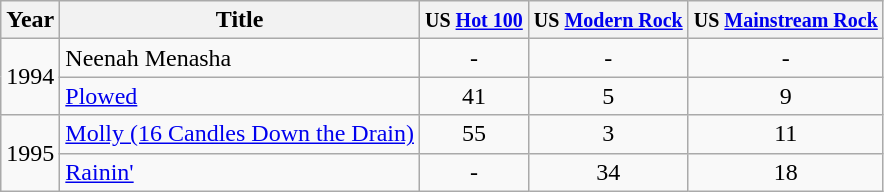<table class="wikitable">
<tr>
<th>Year</th>
<th>Title</th>
<th><small>US <a href='#'>Hot 100</a></small></th>
<th><small>US <a href='#'>Modern Rock</a></small></th>
<th><small>US <a href='#'>Mainstream Rock</a></small></th>
</tr>
<tr>
<td rowspan="2">1994</td>
<td>Neenah Menasha</td>
<td align="center">-</td>
<td align="center">-</td>
<td align="center">-</td>
</tr>
<tr>
<td><a href='#'>Plowed</a></td>
<td align="center">41</td>
<td align="center">5</td>
<td align="center">9</td>
</tr>
<tr>
<td rowspan="3">1995</td>
<td><a href='#'>Molly (16 Candles Down the Drain)</a></td>
<td align="center">55</td>
<td align="center">3</td>
<td align="center">11</td>
</tr>
<tr>
<td><a href='#'>Rainin'</a></td>
<td align="center">-</td>
<td align="center">34</td>
<td align="center">18</td>
</tr>
</table>
